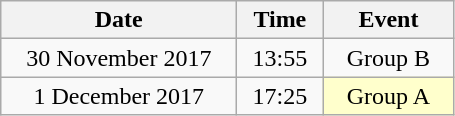<table class = "wikitable" style="text-align:center;">
<tr>
<th width=150>Date</th>
<th width=50>Time</th>
<th width=80>Event</th>
</tr>
<tr>
<td>30 November 2017</td>
<td>13:55</td>
<td>Group B</td>
</tr>
<tr>
<td>1 December 2017</td>
<td>17:25</td>
<td bgcolor=ffffcc>Group A</td>
</tr>
</table>
